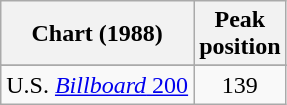<table class="wikitable">
<tr>
<th align="left">Chart (1988)</th>
<th align="left">Peak<br>position</th>
</tr>
<tr>
</tr>
<tr>
<td align="left">U.S. <a href='#'><em>Billboard</em> 200</a></td>
<td align="center">139</td>
</tr>
</table>
